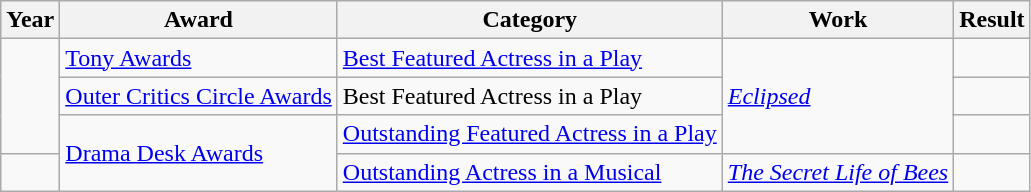<table class="wikitable sortable">
<tr>
<th>Year</th>
<th>Award</th>
<th>Category</th>
<th>Work</th>
<th>Result</th>
</tr>
<tr>
<td rowspan="3"></td>
<td><a href='#'>Tony Awards</a></td>
<td><a href='#'>Best Featured Actress in a Play</a></td>
<td rowspan="3"><em><a href='#'>Eclipsed</a></em></td>
<td></td>
</tr>
<tr>
<td><a href='#'>Outer Critics Circle Awards</a></td>
<td>Best Featured Actress in a Play</td>
<td></td>
</tr>
<tr>
<td rowspan="2"><a href='#'>Drama Desk Awards</a></td>
<td><a href='#'>Outstanding Featured Actress in a Play</a></td>
<td></td>
</tr>
<tr>
<td></td>
<td><a href='#'>Outstanding Actress in a Musical</a></td>
<td><em><a href='#'>The Secret Life of Bees</a></em></td>
<td></td>
</tr>
</table>
